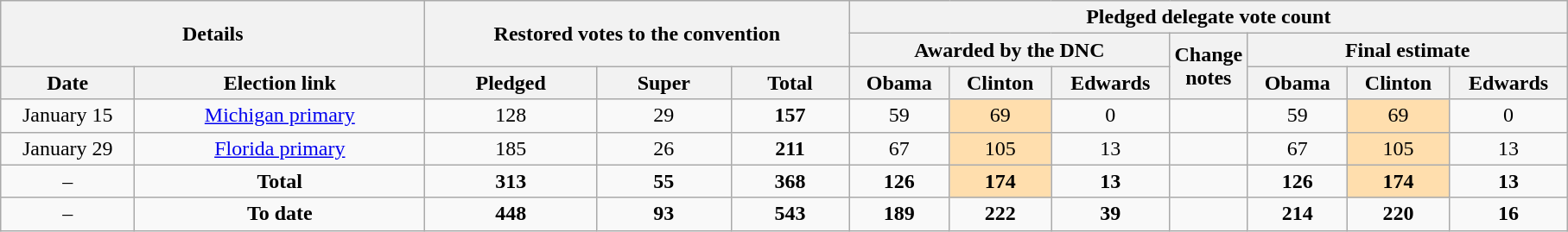<table class="wikitable" style="text-align:center">
<tr>
<th rowspan="2" colspan="2" style="width:20em">Details</th>
<th rowspan="2" colspan="3" style="width:20em">Restored votes to the convention</th>
<th colspan="7">Pledged delegate vote count</th>
</tr>
<tr>
<th colspan="3" style="width:15em">Awarded by the DNC</th>
<th rowspan="2">Change<br>notes</th>
<th colspan="3" style="width:15em">Final estimate</th>
</tr>
<tr>
<th style="width:6em">Date</th>
<th>Election link</th>
<th>Pledged</th>
<th>Super</th>
<th>Total</th>
<th>Obama</th>
<th>Clinton</th>
<th>Edwards</th>
<th>Obama</th>
<th>Clinton</th>
<th>Edwards</th>
</tr>
<tr>
<td>January 15</td>
<td><a href='#'>Michigan primary</a></td>
<td>128</td>
<td>29</td>
<td><strong>157</strong></td>
<td>59</td>
<td style="background:#ffdead;">69</td>
<td>0</td>
<td></td>
<td>59</td>
<td style="background:#ffdead;">69</td>
<td>0</td>
</tr>
<tr>
<td>January 29</td>
<td><a href='#'>Florida primary</a></td>
<td>185</td>
<td>26</td>
<td><strong>211</strong></td>
<td>67</td>
<td style="background:#ffdead;">105</td>
<td>13</td>
<td></td>
<td>67</td>
<td style="background:#ffdead;">105</td>
<td>13</td>
</tr>
<tr>
<td>–</td>
<td><strong>Total</strong></td>
<td><strong>313</strong></td>
<td><strong>55</strong></td>
<td><strong>368</strong></td>
<td><strong>126</strong></td>
<td style="background:#ffdead;"><strong>174</strong></td>
<td><strong>13</strong></td>
<td></td>
<td><strong>126</strong></td>
<td style="background:#ffdead;"><strong>174</strong></td>
<td><strong>13</strong></td>
</tr>
<tr>
<td>–</td>
<td><strong>To date</strong></td>
<td><strong>448</strong></td>
<td><strong>93</strong></td>
<td><strong>543</strong></td>
<td><strong>189</strong></td>
<td><strong>222</strong></td>
<td><strong>39</strong></td>
<td></td>
<td><strong>214</strong></td>
<td><strong>220</strong></td>
<td><strong>16</strong></td>
</tr>
</table>
